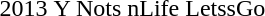<table>
<tr>
<td>2013</td>
<td> Y Nots</td>
<td> nLife</td>
<td> LetssGo</td>
</tr>
</table>
